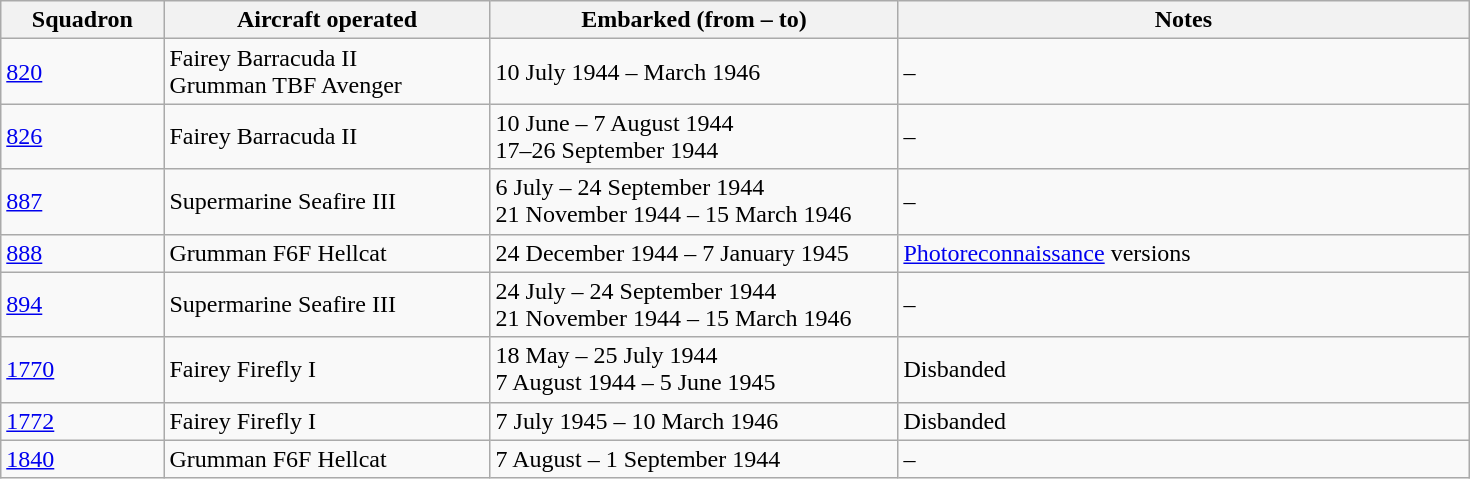<table class="wikitable sortable collapsible">
<tr>
<th width="10%">Squadron</th>
<th width="20%">Aircraft operated</th>
<th class="unsortable" width="25%">Embarked (from – to)</th>
<th class="unsortable" width="35%">Notes</th>
</tr>
<tr>
<td><a href='#'>820</a></td>
<td>Fairey Barracuda II<br> Grumman TBF Avenger</td>
<td>10 July 1944 – March 1946</td>
<td>–</td>
</tr>
<tr>
<td><a href='#'>826</a></td>
<td>Fairey Barracuda II</td>
<td>10 June – 7 August 1944 <br> 17–26 September 1944</td>
<td>–</td>
</tr>
<tr>
<td><a href='#'>887</a></td>
<td>Supermarine Seafire III</td>
<td>6 July – 24 September 1944<br>21 November 1944 – 15 March 1946</td>
<td>–</td>
</tr>
<tr>
<td><a href='#'>888</a></td>
<td>Grumman F6F Hellcat</td>
<td>24 December 1944 – 7 January 1945</td>
<td><a href='#'>Photoreconnaissance</a> versions</td>
</tr>
<tr>
<td><a href='#'>894</a></td>
<td>Supermarine Seafire III</td>
<td>24 July – 24 September 1944<br>21 November 1944 – 15 March 1946</td>
<td>–</td>
</tr>
<tr>
<td><a href='#'>1770</a></td>
<td>Fairey Firefly I</td>
<td>18 May – 25 July 1944<br>7 August 1944 – 5 June 1945</td>
<td>Disbanded</td>
</tr>
<tr>
<td><a href='#'>1772</a></td>
<td>Fairey Firefly I</td>
<td>7 July 1945 – 10 March 1946</td>
<td>Disbanded</td>
</tr>
<tr>
<td><a href='#'>1840</a></td>
<td>Grumman F6F Hellcat</td>
<td>7 August – 1 September 1944</td>
<td>–</td>
</tr>
</table>
